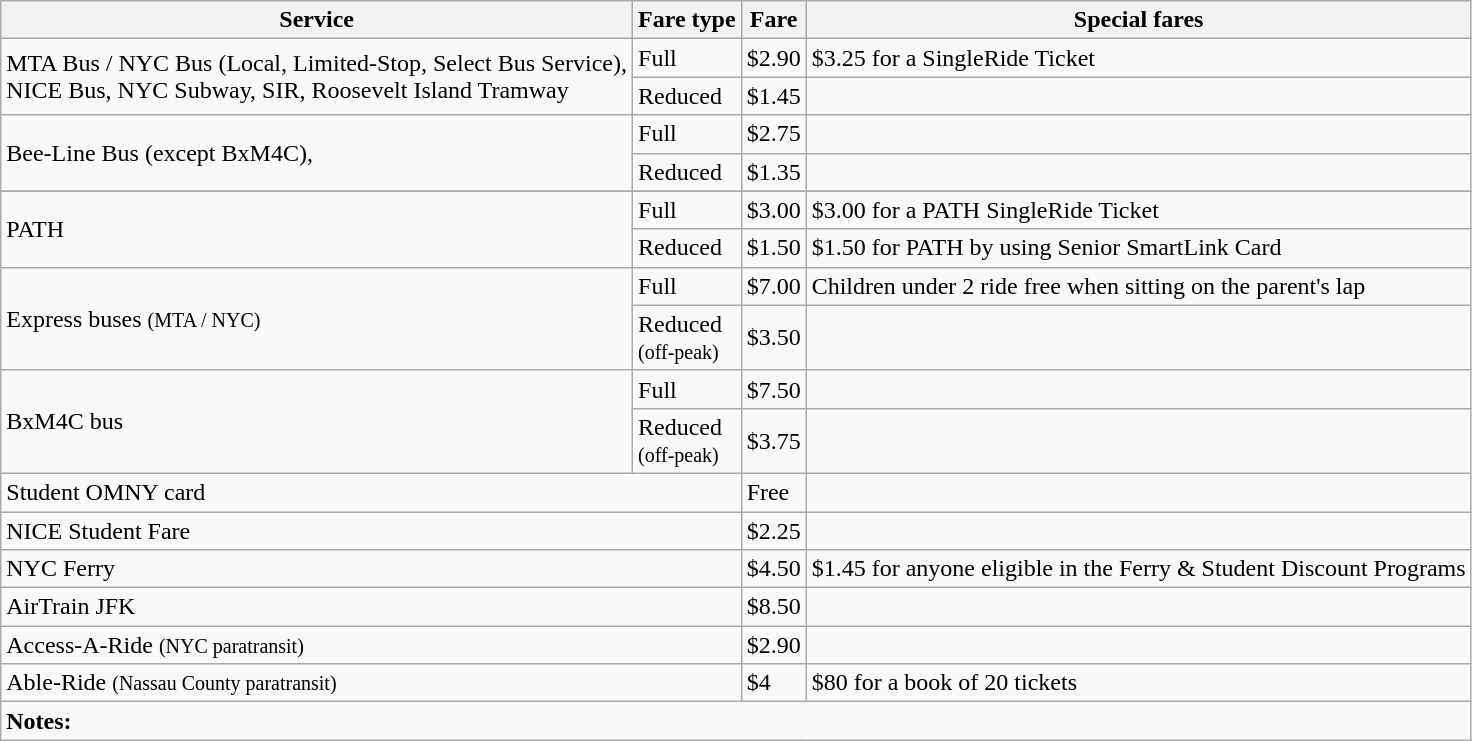<table class="wikitable">
<tr>
<th>Service</th>
<th>Fare type</th>
<th>Fare</th>
<th>Special fares</th>
</tr>
<tr>
<td rowspan="2">MTA Bus / NYC Bus (Local, Limited-Stop, Select Bus Service),<br>NICE Bus, NYC Subway, SIR, Roosevelt Island Tramway</td>
<td>Full</td>
<td>$2.90</td>
<td>$3.25 for a SingleRide Ticket</td>
</tr>
<tr>
<td>Reduced</td>
<td>$1.45</td>
<td></td>
</tr>
<tr>
<td rowspan="2">Bee-Line Bus (except BxM4C),</td>
<td>Full</td>
<td>$2.75</td>
<td></td>
</tr>
<tr>
<td>Reduced</td>
<td>$1.35</td>
<td></td>
</tr>
<tr>
</tr>
<tr>
<td rowspan="2">PATH</td>
<td>Full</td>
<td>$3.00</td>
<td>$3.00 for a PATH SingleRide Ticket</td>
</tr>
<tr>
<td>Reduced</td>
<td>$1.50</td>
<td>$1.50 for PATH by using Senior SmartLink Card</td>
</tr>
<tr>
<td rowspan="2">Express buses <small>(MTA / NYC)</small></td>
<td>Full</td>
<td>$7.00</td>
<td>Children under 2 ride free when sitting on the parent's lap</td>
</tr>
<tr>
<td>Reduced<br><small>(off-peak)</small></td>
<td>$3.50</td>
<td></td>
</tr>
<tr>
<td rowspan="2">BxM4C bus</td>
<td>Full</td>
<td>$7.50</td>
<td></td>
</tr>
<tr>
<td>Reduced<br><small>(off-peak)</small></td>
<td>$3.75</td>
<td></td>
</tr>
<tr>
<td colspan="2">Student OMNY card</td>
<td>Free</td>
<td></td>
</tr>
<tr>
<td colspan="2">NICE Student Fare</td>
<td>$2.25</td>
<td></td>
</tr>
<tr>
<td colspan="2">NYC Ferry</td>
<td>$4.50</td>
<td>$1.45 for anyone eligible in the Ferry & Student Discount Programs</td>
</tr>
<tr>
<td colspan="2">AirTrain JFK</td>
<td>$8.50</td>
<td></td>
</tr>
<tr>
<td colspan="2">Access-A-Ride <small>(NYC paratransit)</small></td>
<td>$2.90</td>
<td></td>
</tr>
<tr>
<td colspan="2">Able-Ride <small>(Nassau County paratransit)</small></td>
<td>$4</td>
<td>$80 for a book of 20 tickets</td>
</tr>
<tr>
<td colspan="4"><strong>Notes:</strong></td>
</tr>
</table>
